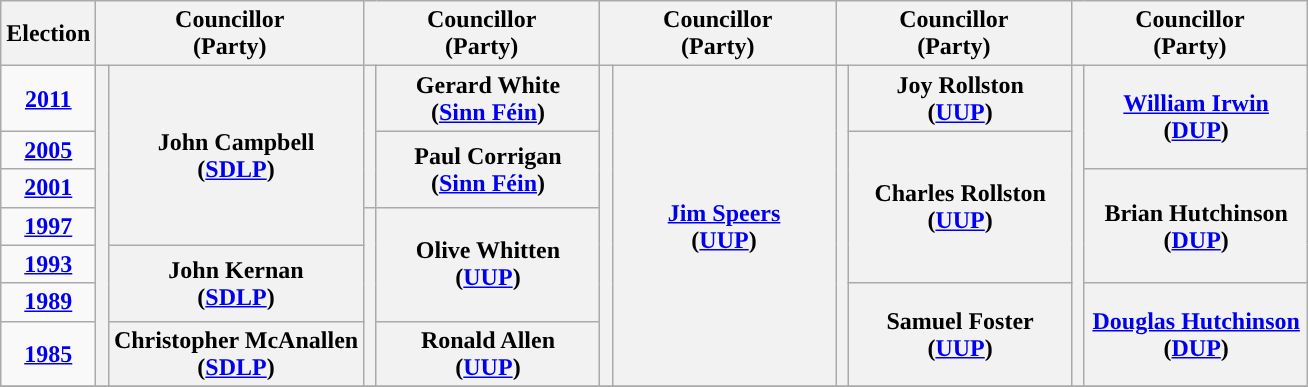<table class="wikitable" style="text-align:center">
<tr>
<th scope="col" width="50">Election</th>
<th scope="col" width="150" colspan = "2">Councillor<br> (Party)</th>
<th scope="col" width="150" colspan = "2">Councillor<br> (Party)</th>
<th scope="col" width="150" colspan = "2">Councillor<br> (Party)</th>
<th scope="col" width="150" colspan = "2">Councillor<br> (Party)</th>
<th scope="col" width="150" colspan = "2">Councillor<br> (Party)</th>
</tr>
<tr>
<td><strong><a href='#'>2011</a></strong></td>
<th rowspan="7" width="1" style="background-color: "></th>
<th rowspan = "4">John Campbell <br> (<a href='#'>SDLP</a>)</th>
<th rowspan="3" width="1" style="background-color: "></th>
<th rowspan = "1">Gerard White <br> (<a href='#'>Sinn Féin</a>)</th>
<th rowspan="7" width="1" style="background-color: "></th>
<th rowspan = "7"><a href='#'>Jim Speers</a> <br> (<a href='#'>UUP</a>)</th>
<th rowspan="7" width="1" style="background-color: "></th>
<th rowspan = "1">Joy Rollston <br> (<a href='#'>UUP</a>)</th>
<th rowspan="7" width="1" style="background-color: "></th>
<th rowspan = "2"><a href='#'>William Irwin</a> <br> (<a href='#'>DUP</a>)</th>
</tr>
<tr>
<td><strong><a href='#'>2005</a></strong></td>
<th rowspan = "2">Paul Corrigan <br> (<a href='#'>Sinn Féin</a>)</th>
<th rowspan = "4">Charles Rollston <br> (<a href='#'>UUP</a>)</th>
</tr>
<tr>
<td><strong><a href='#'>2001</a></strong></td>
<th rowspan = "3">Brian Hutchinson <br> (<a href='#'>DUP</a>)</th>
</tr>
<tr>
<td><strong><a href='#'>1997</a></strong></td>
<th rowspan="4" width="1" style="background-color: "></th>
<th rowspan = "3">Olive Whitten <br> (<a href='#'>UUP</a>)</th>
</tr>
<tr>
<td><strong><a href='#'>1993</a></strong></td>
<th rowspan = "2">John Kernan <br> (<a href='#'>SDLP</a>)</th>
</tr>
<tr>
<td><strong><a href='#'>1989</a></strong></td>
<th rowspan = "2">Samuel Foster <br> (<a href='#'>UUP</a>)</th>
<th rowspan = "2"><a href='#'>Douglas Hutchinson</a> <br> (<a href='#'>DUP</a>)</th>
</tr>
<tr>
<td><strong><a href='#'>1985</a></strong></td>
<th rowspan = "1">Christopher McAnallen <br> (<a href='#'>SDLP</a>)</th>
<th rowspan = "1">Ronald Allen <br> (<a href='#'>UUP</a>)</th>
</tr>
<tr>
</tr>
</table>
